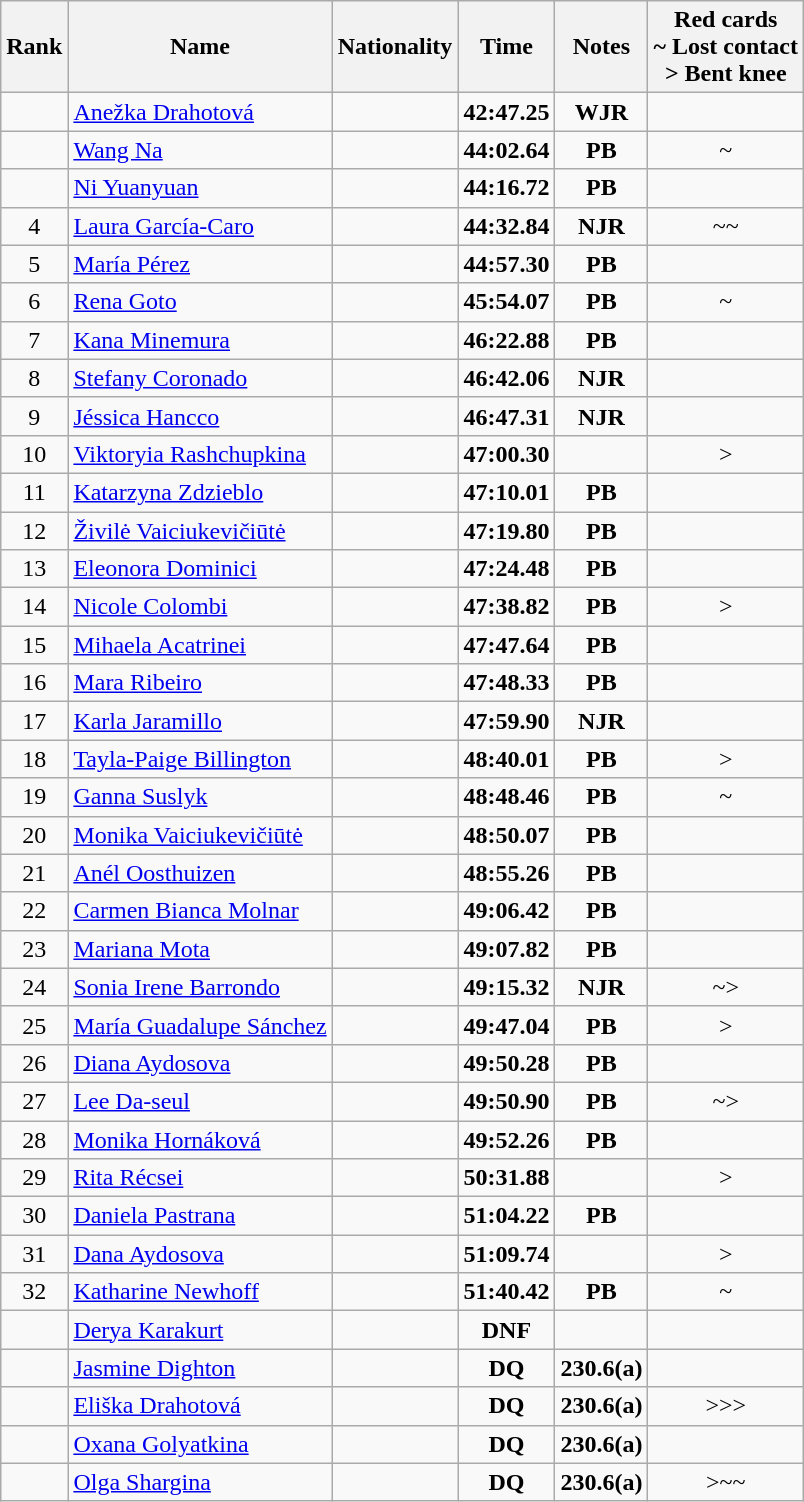<table class="wikitable sortable" style="text-align:center">
<tr>
<th>Rank</th>
<th>Name</th>
<th>Nationality</th>
<th>Time</th>
<th>Notes</th>
<th>Red cards<br>~ Lost contact<br> > Bent knee</th>
</tr>
<tr>
<td></td>
<td align=left><a href='#'>Anežka Drahotová</a></td>
<td align=left></td>
<td><strong>42:47.25</strong></td>
<td><strong>WJR</strong></td>
<td></td>
</tr>
<tr>
<td></td>
<td align=left><a href='#'>Wang Na</a></td>
<td align=left></td>
<td><strong>44:02.64</strong></td>
<td><strong>PB</strong></td>
<td>~</td>
</tr>
<tr>
<td></td>
<td align=left><a href='#'>Ni Yuanyuan</a></td>
<td align=left></td>
<td><strong>44:16.72</strong></td>
<td><strong>PB</strong></td>
<td></td>
</tr>
<tr>
<td>4</td>
<td align=left><a href='#'>Laura García-Caro</a></td>
<td align=left></td>
<td><strong>44:32.84</strong></td>
<td><strong>NJR</strong></td>
<td>~~</td>
</tr>
<tr>
<td>5</td>
<td align=left><a href='#'>María Pérez</a></td>
<td align=left></td>
<td><strong>44:57.30</strong></td>
<td><strong>PB</strong></td>
<td></td>
</tr>
<tr>
<td>6</td>
<td align=left><a href='#'>Rena Goto</a></td>
<td align=left></td>
<td><strong>45:54.07</strong></td>
<td><strong>PB</strong></td>
<td>~</td>
</tr>
<tr>
<td>7</td>
<td align=left><a href='#'>Kana Minemura</a></td>
<td align=left></td>
<td><strong>46:22.88</strong></td>
<td><strong>PB</strong></td>
<td></td>
</tr>
<tr>
<td>8</td>
<td align=left><a href='#'>Stefany Coronado</a></td>
<td align=left></td>
<td><strong>46:42.06</strong></td>
<td><strong>NJR</strong></td>
<td></td>
</tr>
<tr>
<td>9</td>
<td align=left><a href='#'>Jéssica Hancco</a></td>
<td align=left></td>
<td><strong>46:47.31</strong></td>
<td><strong>NJR</strong></td>
<td></td>
</tr>
<tr>
<td>10</td>
<td align=left><a href='#'>Viktoryia Rashchupkina</a></td>
<td align=left></td>
<td><strong>47:00.30</strong></td>
<td></td>
<td>></td>
</tr>
<tr>
<td>11</td>
<td align=left><a href='#'>Katarzyna Zdzieblo</a></td>
<td align=left></td>
<td><strong>47:10.01</strong></td>
<td><strong>PB</strong></td>
<td></td>
</tr>
<tr>
<td>12</td>
<td align=left><a href='#'>Živilė Vaiciukevičiūtė</a></td>
<td align=left></td>
<td><strong>47:19.80</strong></td>
<td><strong>PB</strong></td>
<td></td>
</tr>
<tr>
<td>13</td>
<td align=left><a href='#'>Eleonora Dominici</a></td>
<td align=left></td>
<td><strong>47:24.48</strong></td>
<td><strong>PB</strong></td>
<td></td>
</tr>
<tr>
<td>14</td>
<td align=left><a href='#'>Nicole Colombi</a></td>
<td align=left></td>
<td><strong>47:38.82</strong></td>
<td><strong>PB</strong></td>
<td>></td>
</tr>
<tr>
<td>15</td>
<td align=left><a href='#'>Mihaela Acatrinei</a></td>
<td align=left></td>
<td><strong>47:47.64</strong></td>
<td><strong>PB</strong></td>
<td></td>
</tr>
<tr>
<td>16</td>
<td align=left><a href='#'>Mara Ribeiro</a></td>
<td align=left></td>
<td><strong>47:48.33</strong></td>
<td><strong>PB</strong></td>
<td></td>
</tr>
<tr>
<td>17</td>
<td align=left><a href='#'>Karla Jaramillo</a></td>
<td align=left></td>
<td><strong>47:59.90</strong></td>
<td><strong>NJR</strong></td>
<td></td>
</tr>
<tr>
<td>18</td>
<td align=left><a href='#'>Tayla-Paige Billington</a></td>
<td align=left></td>
<td><strong>48:40.01</strong></td>
<td><strong>PB</strong></td>
<td>></td>
</tr>
<tr>
<td>19</td>
<td align=left><a href='#'>Ganna Suslyk</a></td>
<td align=left></td>
<td><strong>48:48.46</strong></td>
<td><strong>PB</strong></td>
<td>~</td>
</tr>
<tr>
<td>20</td>
<td align=left><a href='#'>Monika Vaiciukevičiūtė</a></td>
<td align=left></td>
<td><strong>48:50.07</strong></td>
<td><strong>PB</strong></td>
<td></td>
</tr>
<tr>
<td>21</td>
<td align=left><a href='#'>Anél Oosthuizen</a></td>
<td align=left></td>
<td><strong>48:55.26</strong></td>
<td><strong>PB</strong></td>
<td></td>
</tr>
<tr>
<td>22</td>
<td align=left><a href='#'>Carmen Bianca Molnar</a></td>
<td align=left></td>
<td><strong>49:06.42</strong></td>
<td><strong>PB</strong></td>
<td></td>
</tr>
<tr>
<td>23</td>
<td align=left><a href='#'>Mariana Mota</a></td>
<td align=left></td>
<td><strong>49:07.82</strong></td>
<td><strong>PB</strong></td>
<td></td>
</tr>
<tr>
<td>24</td>
<td align=left><a href='#'>Sonia Irene Barrondo</a></td>
<td align=left></td>
<td><strong>49:15.32</strong></td>
<td><strong>NJR</strong></td>
<td>~></td>
</tr>
<tr>
<td>25</td>
<td align=left><a href='#'>María Guadalupe Sánchez</a></td>
<td align=left></td>
<td><strong>49:47.04</strong></td>
<td><strong>PB</strong></td>
<td>></td>
</tr>
<tr>
<td>26</td>
<td align=left><a href='#'>Diana Aydosova</a></td>
<td align=left></td>
<td><strong>49:50.28</strong></td>
<td><strong>PB</strong></td>
<td></td>
</tr>
<tr>
<td>27</td>
<td align=left><a href='#'>Lee Da-seul</a></td>
<td align=left></td>
<td><strong>49:50.90</strong></td>
<td><strong>PB</strong></td>
<td>~></td>
</tr>
<tr>
<td>28</td>
<td align=left><a href='#'>Monika Hornáková</a></td>
<td align=left></td>
<td><strong>49:52.26</strong></td>
<td><strong>PB</strong></td>
<td></td>
</tr>
<tr>
<td>29</td>
<td align=left><a href='#'>Rita Récsei</a></td>
<td align=left></td>
<td><strong>50:31.88</strong></td>
<td></td>
<td>></td>
</tr>
<tr>
<td>30</td>
<td align=left><a href='#'>Daniela Pastrana</a></td>
<td align=left></td>
<td><strong>51:04.22</strong></td>
<td><strong>PB</strong></td>
<td></td>
</tr>
<tr>
<td>31</td>
<td align=left><a href='#'>Dana Aydosova</a></td>
<td align=left></td>
<td><strong>51:09.74</strong></td>
<td></td>
<td>></td>
</tr>
<tr>
<td>32</td>
<td align=left><a href='#'>Katharine Newhoff</a></td>
<td align=left></td>
<td><strong>51:40.42</strong></td>
<td><strong>PB</strong></td>
<td>~</td>
</tr>
<tr>
<td></td>
<td align=left><a href='#'>Derya Karakurt</a></td>
<td align=left></td>
<td><strong>DNF</strong></td>
<td></td>
<td></td>
</tr>
<tr>
<td></td>
<td align=left><a href='#'>Jasmine Dighton</a></td>
<td align=left></td>
<td><strong>DQ</strong></td>
<td><strong>230.6(a)</strong></td>
<td></td>
</tr>
<tr>
<td></td>
<td align=left><a href='#'>Eliška Drahotová</a></td>
<td align=left></td>
<td><strong>DQ</strong></td>
<td><strong>230.6(a)</strong></td>
<td>>>></td>
</tr>
<tr>
<td></td>
<td align=left><a href='#'>Oxana Golyatkina</a></td>
<td align=left></td>
<td><strong>DQ</strong></td>
<td><strong>230.6(a)</strong></td>
<td></td>
</tr>
<tr>
<td></td>
<td align=left><a href='#'>Olga Shargina</a></td>
<td align=left></td>
<td><strong>DQ</strong></td>
<td><strong>230.6(a)</strong></td>
<td>>~~</td>
</tr>
</table>
